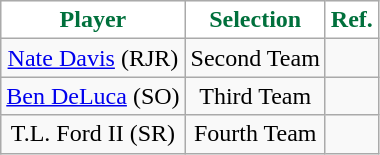<table class="wikitable sortable sortable" style="text-align: center">
<tr align=center>
<th style="background: white; color: #00703C">Player</th>
<th style="background: white; color: #00703C">Selection</th>
<th style="background: white; color: #00703C" class="unsortable">Ref.</th>
</tr>
<tr>
<td><a href='#'>Nate Davis</a> (RJR)</td>
<td>Second Team</td>
<td></td>
</tr>
<tr>
<td><a href='#'>Ben DeLuca</a> (SO)</td>
<td>Third Team</td>
<td></td>
</tr>
<tr>
<td>T.L. Ford II (SR)</td>
<td>Fourth Team</td>
<td></td>
</tr>
</table>
